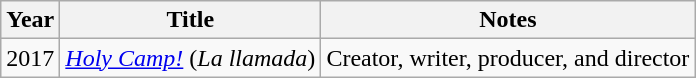<table class="wikitable">
<tr>
<th>Year</th>
<th>Title</th>
<th>Notes</th>
</tr>
<tr>
<td>2017</td>
<td><em><a href='#'>Holy Camp!</a></em> (<em>La llamada</em>)</td>
<td>Creator, writer, producer, and director</td>
</tr>
</table>
